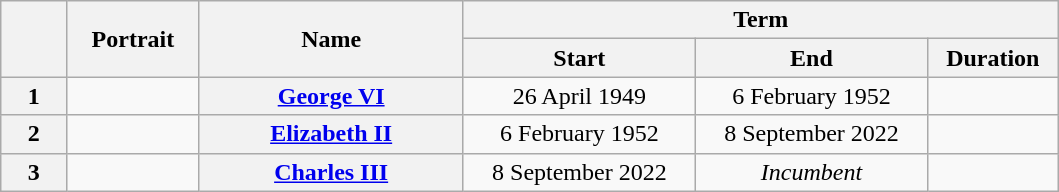<table class="wikitable sortable" style="text-align:center;">
<tr>
<th style="width:5%;" rowspan="2"></th>
<th style="width:10%;" rowspan="2" class="unsortable">Portrait</th>
<th style="width:20%;" rowspan="2" class="unsortable">Name</th>
<th style="width:45%;" colspan="3">Term</th>
</tr>
<tr>
<th scope="col" data-sort-type="date">Start</th>
<th scope="col" data-sort-type="date">End</th>
<th scope="col">Duration</th>
</tr>
<tr>
<th scope="row">1</th>
<td></td>
<th scope="row"><a href='#'>George&nbsp;VI</a><br></th>
<td>26 April 1949</td>
<td>6 February 1952</td>
<td></td>
</tr>
<tr>
<th scope="row">2</th>
<td></td>
<th scope="row"><a href='#'>Elizabeth&nbsp;II</a><br></th>
<td>6 February 1952</td>
<td>8 September 2022</td>
<td></td>
</tr>
<tr>
<th scope="row">3</th>
<td></td>
<th scope="row"><a href='#'>Charles&nbsp;III</a><br></th>
<td>8 September 2022</td>
<td><em>Incumbent</em></td>
<td></td>
</tr>
</table>
